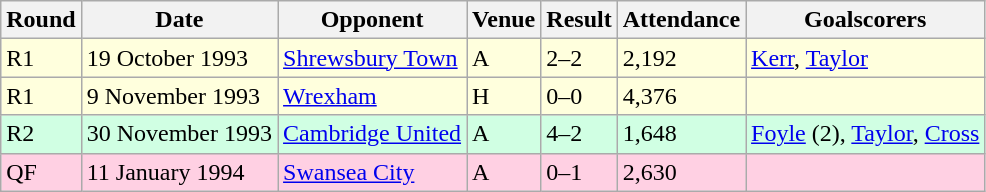<table class="wikitable">
<tr>
<th>Round</th>
<th>Date</th>
<th>Opponent</th>
<th>Venue</th>
<th>Result</th>
<th>Attendance</th>
<th>Goalscorers</th>
</tr>
<tr style="background-color: #ffffdd;">
<td>R1</td>
<td>19 October 1993</td>
<td><a href='#'>Shrewsbury Town</a></td>
<td>A</td>
<td>2–2</td>
<td>2,192</td>
<td><a href='#'>Kerr</a>, <a href='#'>Taylor</a></td>
</tr>
<tr style="background-color: #ffffdd;">
<td>R1</td>
<td>9 November 1993</td>
<td><a href='#'>Wrexham</a></td>
<td>H</td>
<td>0–0</td>
<td>4,376</td>
<td></td>
</tr>
<tr style="background:#d0ffe3;">
<td>R2</td>
<td>30 November 1993</td>
<td><a href='#'>Cambridge United</a></td>
<td>A</td>
<td>4–2</td>
<td>1,648</td>
<td><a href='#'>Foyle</a> (2), <a href='#'>Taylor</a>, <a href='#'>Cross</a></td>
</tr>
<tr style="background-color: #ffd0e3;">
<td>QF</td>
<td>11 January 1994</td>
<td><a href='#'>Swansea City</a></td>
<td>A</td>
<td>0–1</td>
<td>2,630</td>
<td></td>
</tr>
</table>
